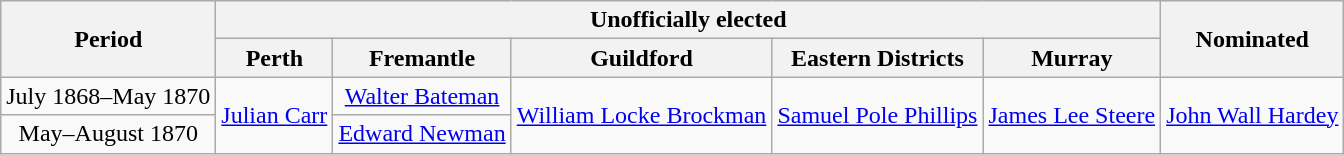<table class="wikitable" style="text-align:center">
<tr>
<th rowspan="2">Period</th>
<th colspan="5">Unofficially elected</th>
<th rowspan="2">Nominated</th>
</tr>
<tr>
<th>Perth</th>
<th>Fremantle</th>
<th>Guildford</th>
<th>Eastern Districts</th>
<th>Murray</th>
</tr>
<tr>
<td>July 1868–May 1870</td>
<td rowspan="2"><a href='#'>Julian Carr</a><br></td>
<td><a href='#'>Walter Bateman</a></td>
<td rowspan="2"><a href='#'>William Locke Brockman</a><br></td>
<td rowspan="2"><a href='#'>Samuel Pole Phillips</a></td>
<td rowspan="2"><a href='#'>James Lee Steere</a><br></td>
<td rowspan="2"><a href='#'>John Wall Hardey</a></td>
</tr>
<tr>
<td>May–August 1870</td>
<td><a href='#'>Edward Newman</a></td>
</tr>
</table>
